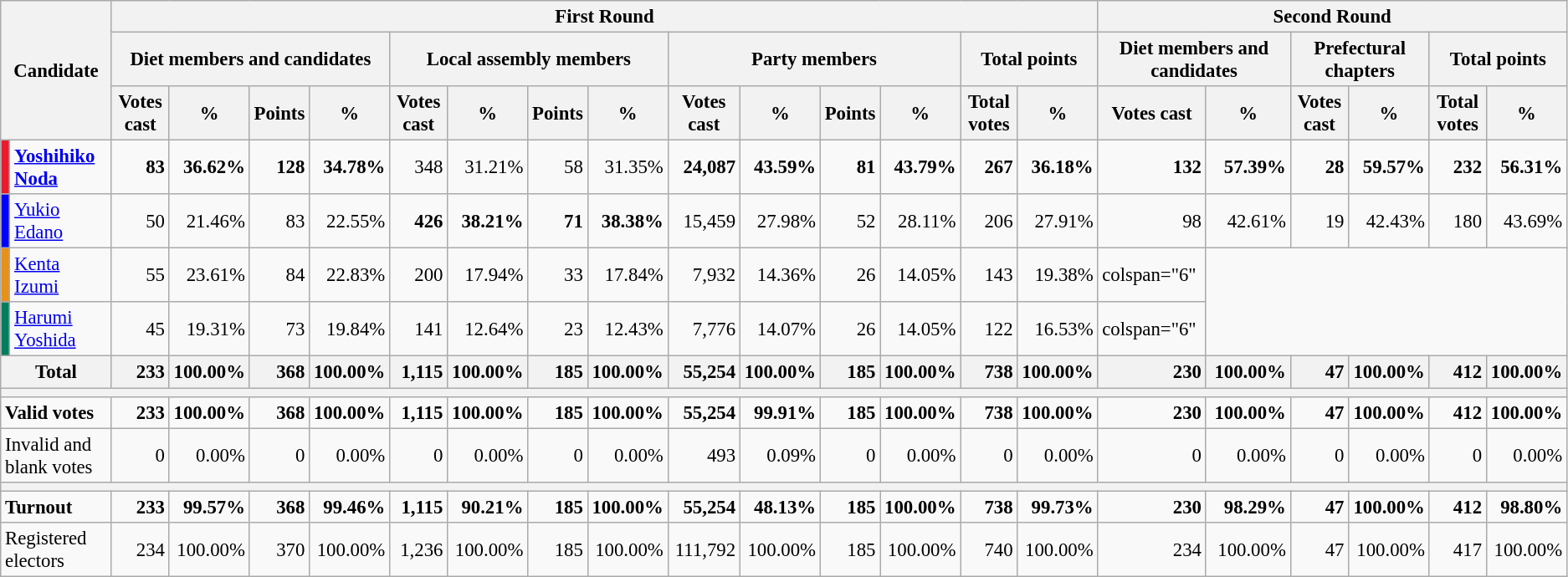<table class="wikitable" style="font-size:95%;">
<tr>
<th rowspan="3" colspan="2">Candidate</th>
<th colspan="14">First Round</th>
<th colspan="8">Second Round</th>
</tr>
<tr>
<th colspan="4">Diet members and candidates</th>
<th colspan="4">Local assembly members</th>
<th colspan="4">Party members</th>
<th colspan="2">Total points</th>
<th colspan="2">Diet members and candidates</th>
<th colspan="2">Prefectural chapters</th>
<th colspan="2">Total points</th>
</tr>
<tr>
<th>Votes cast</th>
<th>%</th>
<th>Points</th>
<th>%</th>
<th>Votes cast</th>
<th>%</th>
<th>Points</th>
<th>%</th>
<th>Votes cast</th>
<th>%</th>
<th>Points</th>
<th>%</th>
<th>Total votes</th>
<th>%</th>
<th>Votes cast</th>
<th>%</th>
<th>Votes cast</th>
<th>%</th>
<th>Total votes</th>
<th>%</th>
</tr>
<tr>
<td style="background:#EA1B2D;"></td>
<td><strong><a href='#'>Yoshihiko Noda</a></strong> </td>
<td style="text-align:right"><strong>83</strong></td>
<td style="text-align:right"><strong>36.62%</strong></td>
<td style="text-align:right"><strong>128</strong></td>
<td style="text-align:right"><strong>34.78%</strong></td>
<td style="text-align:right">348</td>
<td style="text-align:right">31.21%</td>
<td style="text-align:right">58</td>
<td style="text-align:right">31.35%</td>
<td style="text-align:right"><strong>24,087</strong></td>
<td style="text-align:right"><strong>43.59%</strong></td>
<td style="text-align:right"><strong>81</strong></td>
<td style="text-align:right"><strong>43.79%</strong></td>
<td style="text-align:right"><strong>267</strong></td>
<td style="text-align:right"><strong>36.18%</strong><br></td>
<td style="text-align:right"><strong>132</strong></td>
<td style="text-align:right"><strong>57.39%</strong></td>
<td style="text-align:right"><strong>28</strong></td>
<td style="text-align:right"><strong>59.57%</strong></td>
<td style="text-align:right"><strong>232</strong></td>
<td style="text-align:right"><strong>56.31%</strong></td>
</tr>
<tr>
<td style="background:#0000FF;"></td>
<td><a href='#'>Yukio Edano</a></td>
<td style="text-align:right">50</td>
<td style="text-align:right">21.46%</td>
<td style="text-align:right">83</td>
<td style="text-align:right">22.55%</td>
<td style="text-align:right"><strong>426</strong></td>
<td style="text-align:right"><strong>38.21%</strong></td>
<td style="text-align:right"><strong>71</strong></td>
<td style="text-align:right"><strong>38.38%</strong></td>
<td style="text-align:right">15,459</td>
<td style="text-align:right">27.98%</td>
<td style="text-align:right">52</td>
<td style="text-align:right">28.11%</td>
<td style="text-align:right">206</td>
<td style="text-align:right">27.91%<br></td>
<td style="text-align:right">98</td>
<td style="text-align:right">42.61%</td>
<td style="text-align:right">19</td>
<td style="text-align:right">42.43%</td>
<td style="text-align:right">180</td>
<td style="text-align:right">43.69%</td>
</tr>
<tr>
<td style="background:#E69117;"></td>
<td><a href='#'>Kenta Izumi</a></td>
<td style="text-align:right">55</td>
<td style="text-align:right">23.61%</td>
<td style="text-align:right">84</td>
<td style="text-align:right">22.83%</td>
<td style="text-align:right">200</td>
<td style="text-align:right">17.94%</td>
<td style="text-align:right">33</td>
<td style="text-align:right">17.84%</td>
<td style="text-align:right">7,932</td>
<td style="text-align:right">14.36%</td>
<td style="text-align:right">26</td>
<td style="text-align:right">14.05%</td>
<td style="text-align:right">143</td>
<td style="text-align:right">19.38%</td>
<td>colspan="6" </td>
</tr>
<tr>
<td style="background:#007F5E;"></td>
<td><a href='#'>Harumi Yoshida</a></td>
<td style="text-align:right">45</td>
<td style="text-align:right">19.31%</td>
<td style="text-align:right">73</td>
<td style="text-align:right">19.84%</td>
<td style="text-align:right">141</td>
<td style="text-align:right">12.64%</td>
<td style="text-align:right">23</td>
<td style="text-align:right">12.43%</td>
<td style="text-align:right">7,776</td>
<td style="text-align:right">14.07%</td>
<td style="text-align:right">26</td>
<td style="text-align:right">14.05%</td>
<td style="text-align:right">122</td>
<td style="text-align:right">16.53%</td>
<td>colspan="6" </td>
</tr>
<tr>
<th colspan="2">Total</th>
<th style="text-align:right">233</th>
<th style="text-align:right">100.00%</th>
<th style="text-align:right">368</th>
<th style="text-align:right">100.00%</th>
<th style="text-align:right">1,115</th>
<th style="text-align:right">100.00%</th>
<th style="text-align:right">185</th>
<th style="text-align:right">100.00%</th>
<th style="text-align:right">55,254</th>
<th style="text-align:right">100.00%</th>
<th style="text-align:right">185</th>
<th style="text-align:right">100.00%</th>
<th style="text-align:right">738</th>
<th style="text-align:right">100.00%</th>
<th style="text-align:right">230</th>
<th style="text-align:right">100.00%</th>
<th style="text-align:right">47</th>
<th style="text-align:right">100.00%</th>
<th style="text-align:right">412</th>
<th style="text-align:right">100.00%</th>
</tr>
<tr>
<th colspan="22"></th>
</tr>
<tr>
<td colspan="2"><strong>Valid votes</strong></td>
<td style="text-align:right"><strong>233</strong></td>
<td style="text-align:right"><strong>100.00%</strong></td>
<td style="text-align:right"><strong>368</strong></td>
<td style="text-align:right"><strong>100.00%</strong></td>
<td style="text-align:right"><strong>1,115</strong></td>
<td style="text-align:right"><strong>100.00%</strong></td>
<td style="text-align:right"><strong>185</strong></td>
<td style="text-align:right"><strong>100.00%</strong></td>
<td style="text-align:right"><strong>55,254</strong></td>
<td style="text-align:right"><strong>99.91%</strong></td>
<td style="text-align:right"><strong>185</strong></td>
<td style="text-align:right"><strong>100.00%</strong></td>
<td style="text-align:right"><strong>738</strong></td>
<td style="text-align:right"><strong>100.00%</strong></td>
<td style="text-align:right"><strong>230</strong></td>
<td style="text-align:right"><strong>100.00%</strong></td>
<td style="text-align:right"><strong>47</strong></td>
<td style="text-align:right"><strong>100.00%</strong></td>
<td style="text-align:right"><strong>412</strong></td>
<td style="text-align:right"><strong>100.00%</strong></td>
</tr>
<tr>
<td colspan="2">Invalid and blank votes</td>
<td style="text-align:right">0</td>
<td style="text-align:right">0.00%</td>
<td style="text-align:right">0</td>
<td style="text-align:right">0.00%</td>
<td style="text-align:right">0</td>
<td style="text-align:right">0.00%</td>
<td style="text-align:right">0</td>
<td style="text-align:right">0.00%</td>
<td style="text-align:right">493</td>
<td style="text-align:right">0.09%</td>
<td style="text-align:right">0</td>
<td style="text-align:right">0.00%</td>
<td style="text-align:right">0</td>
<td style="text-align:right">0.00%</td>
<td style="text-align:right">0</td>
<td style="text-align:right">0.00%</td>
<td style="text-align:right">0</td>
<td style="text-align:right">0.00%</td>
<td style="text-align:right">0</td>
<td style="text-align:right">0.00%</td>
</tr>
<tr>
<th colspan="22"></th>
</tr>
<tr>
<td colspan="2"><strong>Turnout</strong></td>
<td style="text-align:right"><strong>233</strong></td>
<td style="text-align:right"><strong>99.57%</strong></td>
<td style="text-align:right"><strong>368</strong></td>
<td style="text-align:right"><strong>99.46%</strong></td>
<td style="text-align:right"><strong>1,115</strong></td>
<td style="text-align:right"><strong>90.21%</strong></td>
<td style="text-align:right"><strong>185</strong></td>
<td style="text-align:right"><strong>100.00%</strong></td>
<td style="text-align:right"><strong>55,254</strong></td>
<td style="text-align:right"><strong>48.13%</strong></td>
<td style="text-align:right"><strong>185</strong></td>
<td style="text-align:right"><strong>100.00%</strong></td>
<td style="text-align:right"><strong>738</strong></td>
<td style="text-align:right"><strong>99.73%</strong></td>
<td style="text-align:right"><strong>230</strong></td>
<td style="text-align:right"><strong>98.29%</strong></td>
<td style="text-align:right"><strong>47</strong></td>
<td style="text-align:right"><strong>100.00%</strong></td>
<td style="text-align:right"><strong>412</strong></td>
<td style="text-align:right"><strong>98.80%</strong></td>
</tr>
<tr>
<td colspan="2">Registered electors</td>
<td style="text-align:right">234</td>
<td style="text-align:right">100.00%</td>
<td style="text-align:right">370</td>
<td style="text-align:right">100.00%</td>
<td style="text-align:right">1,236</td>
<td style="text-align:right">100.00%</td>
<td style="text-align:right">185</td>
<td style="text-align:right">100.00%</td>
<td style="text-align:right">111,792</td>
<td style="text-align:right">100.00%</td>
<td style="text-align:right">185</td>
<td style="text-align:right">100.00%</td>
<td style="text-align:right">740</td>
<td style="text-align:right">100.00%</td>
<td style="text-align:right">234</td>
<td style="text-align:right">100.00%</td>
<td style="text-align:right">47</td>
<td style="text-align:right">100.00%</td>
<td style="text-align:right">417</td>
<td style="text-align:right">100.00%</td>
</tr>
</table>
